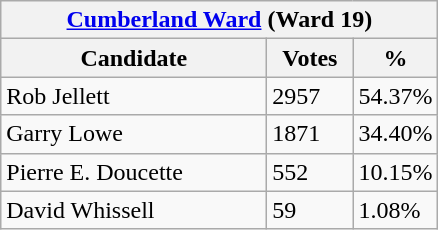<table class="wikitable">
<tr>
<th colspan="3"><a href='#'>Cumberland Ward</a> (Ward 19)</th>
</tr>
<tr>
<th style="width: 170px">Candidate</th>
<th style="width: 50px">Votes</th>
<th style="width: 40px">%</th>
</tr>
<tr>
<td>Rob Jellett</td>
<td>2957</td>
<td>54.37%</td>
</tr>
<tr>
<td>Garry Lowe</td>
<td>1871</td>
<td>34.40%</td>
</tr>
<tr>
<td>Pierre E. Doucette</td>
<td>552</td>
<td>10.15%</td>
</tr>
<tr>
<td>David Whissell</td>
<td>59</td>
<td>1.08%</td>
</tr>
</table>
